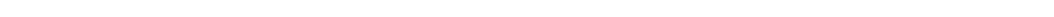<table style="width:1000px; text-align:center;">
<tr style="color:white;">
<td style="background:">24.5%</td>
<td style="background:">33.6%</td>
<td style="background:"><strong>41.9%</strong></td>
</tr>
<tr>
<td></td>
<td></td>
<td></td>
</tr>
</table>
